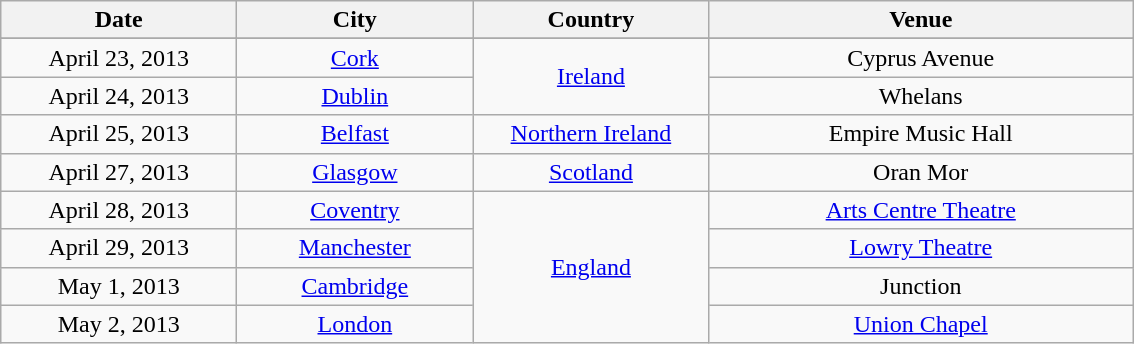<table class="wikitable" style="text-align:center;">
<tr>
<th width="150">Date</th>
<th width="150">City</th>
<th width="150">Country</th>
<th width="275">Venue</th>
</tr>
<tr>
</tr>
<tr style="background:#ddd;">
</tr>
<tr>
<td>April 23, 2013</td>
<td><a href='#'>Cork</a></td>
<td rowspan="2"><a href='#'>Ireland</a></td>
<td>Cyprus Avenue</td>
</tr>
<tr>
<td>April 24, 2013</td>
<td><a href='#'>Dublin</a></td>
<td>Whelans</td>
</tr>
<tr>
<td>April 25, 2013</td>
<td><a href='#'>Belfast</a></td>
<td rowspan="1"><a href='#'>Northern Ireland</a></td>
<td>Empire Music Hall</td>
</tr>
<tr>
<td>April 27, 2013</td>
<td><a href='#'>Glasgow</a></td>
<td rowspan="1"><a href='#'>Scotland</a></td>
<td>Oran Mor</td>
</tr>
<tr>
<td>April 28, 2013</td>
<td><a href='#'>Coventry</a></td>
<td rowspan="4"><a href='#'>England</a></td>
<td><a href='#'>Arts Centre Theatre</a></td>
</tr>
<tr>
<td>April 29, 2013</td>
<td><a href='#'>Manchester</a></td>
<td><a href='#'>Lowry Theatre</a></td>
</tr>
<tr>
<td>May 1, 2013</td>
<td><a href='#'>Cambridge</a></td>
<td>Junction</td>
</tr>
<tr>
<td>May 2, 2013</td>
<td><a href='#'>London</a></td>
<td><a href='#'>Union Chapel</a></td>
</tr>
</table>
